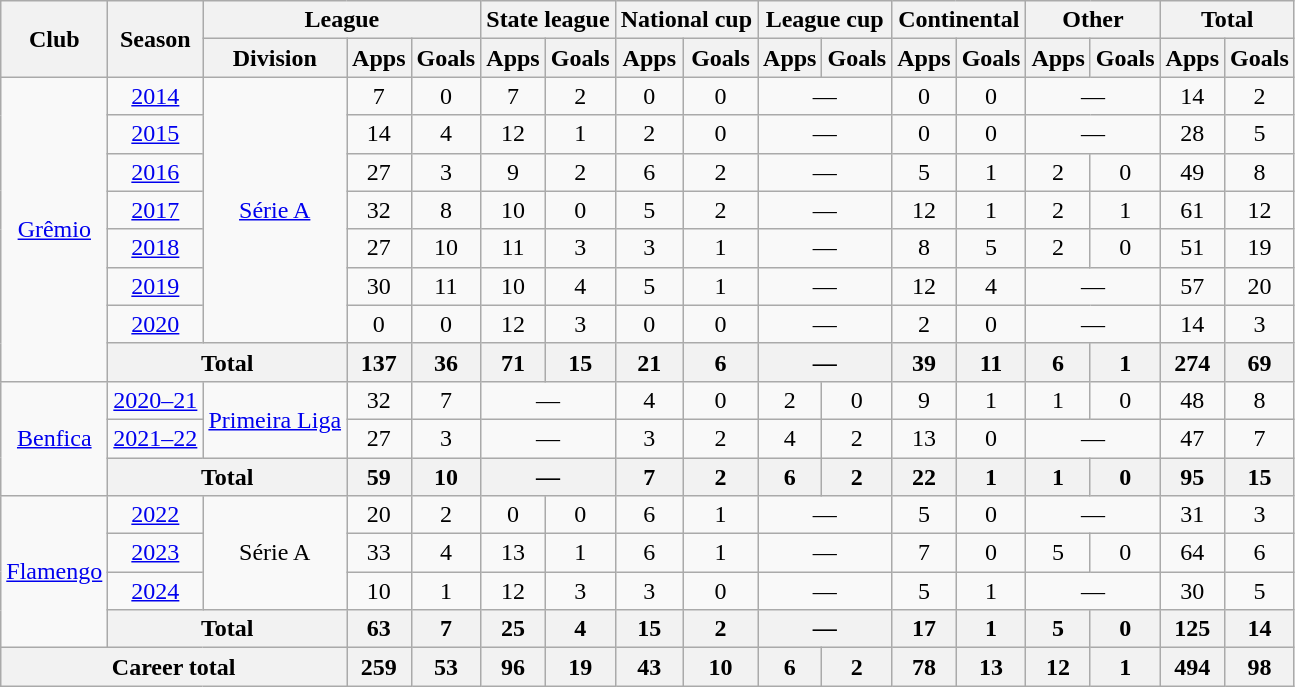<table class="wikitable" style="text-align: center;">
<tr>
<th rowspan="2">Club</th>
<th rowspan="2">Season</th>
<th colspan="3">League</th>
<th colspan="2">State league</th>
<th colspan="2">National cup</th>
<th colspan="2">League cup</th>
<th colspan="2">Continental</th>
<th colspan="2">Other</th>
<th colspan="2">Total</th>
</tr>
<tr>
<th>Division</th>
<th>Apps</th>
<th>Goals</th>
<th>Apps</th>
<th>Goals</th>
<th>Apps</th>
<th>Goals</th>
<th>Apps</th>
<th>Goals</th>
<th>Apps</th>
<th>Goals</th>
<th>Apps</th>
<th>Goals</th>
<th>Apps</th>
<th>Goals</th>
</tr>
<tr>
<td rowspan="8" valign="center"><a href='#'>Grêmio</a></td>
<td><a href='#'>2014</a></td>
<td rowspan="7"><a href='#'>Série A</a></td>
<td>7</td>
<td>0</td>
<td>7</td>
<td>2</td>
<td>0</td>
<td>0</td>
<td colspan="2">—</td>
<td>0</td>
<td>0</td>
<td colspan="2">—</td>
<td>14</td>
<td>2</td>
</tr>
<tr>
<td><a href='#'>2015</a></td>
<td>14</td>
<td>4</td>
<td>12</td>
<td>1</td>
<td>2</td>
<td>0</td>
<td colspan="2">—</td>
<td>0</td>
<td>0</td>
<td colspan="2">—</td>
<td>28</td>
<td>5</td>
</tr>
<tr>
<td><a href='#'>2016</a></td>
<td>27</td>
<td>3</td>
<td>9</td>
<td>2</td>
<td>6</td>
<td>2</td>
<td colspan="2">—</td>
<td>5</td>
<td>1</td>
<td>2</td>
<td>0</td>
<td>49</td>
<td>8</td>
</tr>
<tr>
<td><a href='#'>2017</a></td>
<td>32</td>
<td>8</td>
<td>10</td>
<td>0</td>
<td>5</td>
<td>2</td>
<td colspan="2">—</td>
<td>12</td>
<td>1</td>
<td>2</td>
<td>1</td>
<td>61</td>
<td>12</td>
</tr>
<tr>
<td><a href='#'>2018</a></td>
<td>27</td>
<td>10</td>
<td>11</td>
<td>3</td>
<td>3</td>
<td>1</td>
<td colspan="2">—</td>
<td>8</td>
<td>5</td>
<td>2</td>
<td>0</td>
<td>51</td>
<td>19</td>
</tr>
<tr>
<td><a href='#'>2019</a></td>
<td>30</td>
<td>11</td>
<td>10</td>
<td>4</td>
<td>5</td>
<td>1</td>
<td colspan="2">—</td>
<td>12</td>
<td>4</td>
<td colspan="2">—</td>
<td>57</td>
<td>20</td>
</tr>
<tr>
<td><a href='#'>2020</a></td>
<td>0</td>
<td>0</td>
<td>12</td>
<td>3</td>
<td>0</td>
<td>0</td>
<td colspan="2">—</td>
<td>2</td>
<td>0</td>
<td colspan="2">—</td>
<td>14</td>
<td>3</td>
</tr>
<tr>
<th colspan="2">Total</th>
<th>137</th>
<th>36</th>
<th>71</th>
<th>15</th>
<th>21</th>
<th>6</th>
<th colspan="2">—</th>
<th>39</th>
<th>11</th>
<th>6</th>
<th>1</th>
<th>274</th>
<th>69</th>
</tr>
<tr>
<td rowspan="3" valign="center"><a href='#'>Benfica</a></td>
<td><a href='#'>2020–21</a></td>
<td rowspan="2"><a href='#'>Primeira Liga</a></td>
<td>32</td>
<td>7</td>
<td colspan="2">—</td>
<td>4</td>
<td>0</td>
<td>2</td>
<td>0</td>
<td>9</td>
<td>1</td>
<td>1</td>
<td>0</td>
<td>48</td>
<td>8</td>
</tr>
<tr>
<td><a href='#'>2021–22</a></td>
<td>27</td>
<td>3</td>
<td colspan="2">—</td>
<td>3</td>
<td>2</td>
<td>4</td>
<td>2</td>
<td>13</td>
<td>0</td>
<td colspan="2">—</td>
<td>47</td>
<td>7</td>
</tr>
<tr>
<th colspan="2">Total</th>
<th>59</th>
<th>10</th>
<th colspan="2">—</th>
<th>7</th>
<th>2</th>
<th>6</th>
<th>2</th>
<th>22</th>
<th>1</th>
<th>1</th>
<th>0</th>
<th>95</th>
<th>15</th>
</tr>
<tr>
<td rowspan="4"><a href='#'>Flamengo</a></td>
<td><a href='#'>2022</a></td>
<td rowspan="3">Série A</td>
<td>20</td>
<td>2</td>
<td>0</td>
<td>0</td>
<td>6</td>
<td>1</td>
<td colspan="2">—</td>
<td>5</td>
<td>0</td>
<td colspan="2">—</td>
<td>31</td>
<td>3</td>
</tr>
<tr>
<td><a href='#'>2023</a></td>
<td>33</td>
<td>4</td>
<td>13</td>
<td>1</td>
<td>6</td>
<td>1</td>
<td colspan="2">—</td>
<td>7</td>
<td>0</td>
<td>5</td>
<td>0</td>
<td>64</td>
<td>6</td>
</tr>
<tr>
<td><a href='#'>2024</a></td>
<td>10</td>
<td>1</td>
<td>12</td>
<td>3</td>
<td>3</td>
<td>0</td>
<td colspan="2">—</td>
<td>5</td>
<td>1</td>
<td colspan="2">—</td>
<td>30</td>
<td>5</td>
</tr>
<tr>
<th colspan="2">Total</th>
<th>63</th>
<th>7</th>
<th>25</th>
<th>4</th>
<th>15</th>
<th>2</th>
<th colspan="2">—</th>
<th>17</th>
<th>1</th>
<th>5</th>
<th>0</th>
<th>125</th>
<th>14</th>
</tr>
<tr>
<th colspan="3">Career total</th>
<th>259</th>
<th>53</th>
<th>96</th>
<th>19</th>
<th>43</th>
<th>10</th>
<th>6</th>
<th>2</th>
<th>78</th>
<th>13</th>
<th>12</th>
<th>1</th>
<th>494</th>
<th>98</th>
</tr>
</table>
